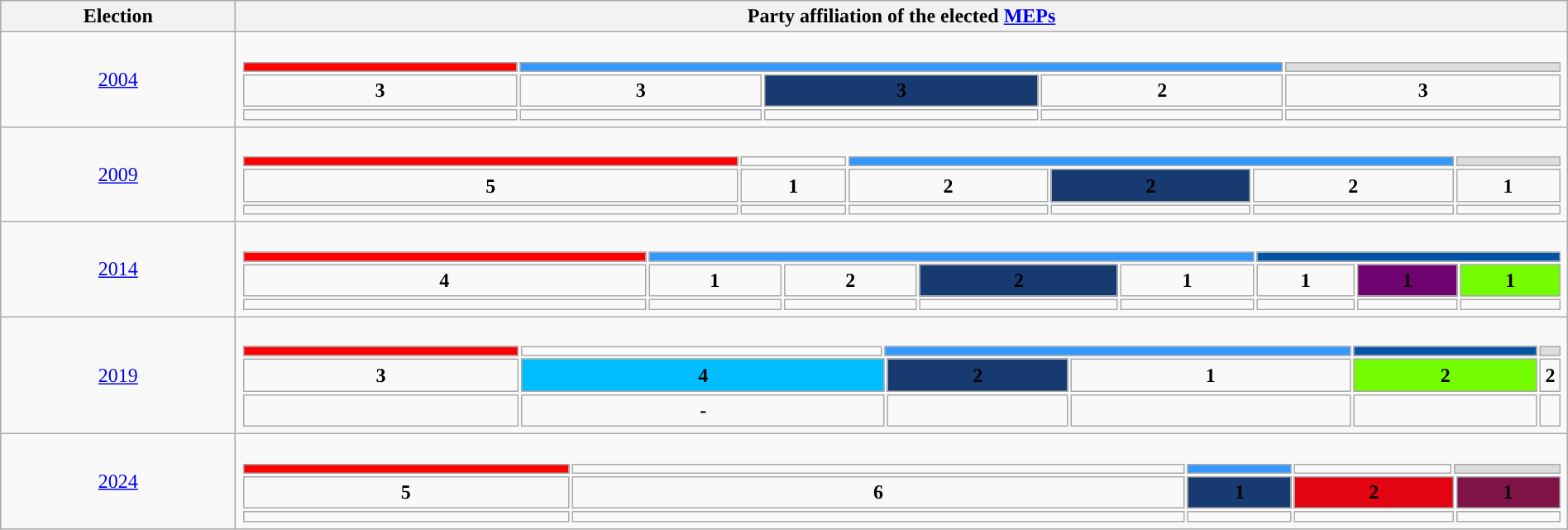<table class="wikitable" style="width: 100%; text-align: center;">
<tr>
<th style="width: 15%">Election</th>
<th style="width: 85%">Party affiliation of the elected <a href='#'>MEPs</a></th>
</tr>
<tr>
<td><a href='#'>2004</a></td>
<td><br><table style="width: 100%; font-weight:bold; text-align: center;">
<tr>
<td style="background-color: #FF0000; width: 21%"><span><strong><a href='#'></a></strong></span></td>
<td colspan="3" style="background-color: #3399FF; width: 58%"><span><strong><a href='#'></a></strong></span></td>
<td style="background-color: #DDDDDD; width: 21%"><span><strong><a href='#'></a></strong></span></td>
</tr>
<tr>
<td style="background-color: "><span><strong>3</strong></span></td>
<td style="background-color: "><span><strong>3</strong></span></td>
<td style="background-color: #173A70FF; width: 21%"><span><strong>3</strong></span></td>
<td style="background-color: "><span><strong>2</strong></span></td>
<td style="background-color: "><span><strong>3</strong></span></td>
</tr>
<tr>
<td><a href='#'></a></td>
<td><a href='#'></a></td>
<td><a href='#'></a></td>
<td><a href='#'></a></td>
<td><a href='#'></a></td>
</tr>
</table>
</td>
</tr>
<tr>
<td><a href='#'>2009</a></td>
<td><br><table style="width: 100%; font-weight:bold; text-align: center;">
<tr>
<td style="background-color: #FF0000; width: 38%"><span><strong><a href='#'></a></strong></span></td>
<td style="background-color: "><span><strong><a href='#'></a></strong></span></td>
<td colspan="3" style="background-color: #3399FF; width: 46%"><span><strong><a href='#'></a></strong></span></td>
<td style="background-color: #DDDDDD; width: 8%"><span><strong><a href='#'></a></strong></span></td>
</tr>
<tr>
<td style="background-color: "><span><strong>5</strong></span></td>
<td style="background-color: "><span><strong>1</strong></span></td>
<td style="background-color: "><span><strong>2</strong></span></td>
<td style="background-color: #173A70FF; width: 15.3%"><span><strong>2</strong></span></td>
<td style="background-color: "><span><strong>2</strong></span></td>
<td style="background-color: "><span><strong>1</strong></span></td>
</tr>
<tr>
<td><a href='#'></a></td>
<td><a href='#'></a></td>
<td><a href='#'></a></td>
<td><a href='#'></a></td>
<td><a href='#'></a></td>
<td><a href='#'></a></td>
</tr>
</table>
</td>
</tr>
<tr>
<td><a href='#'>2014</a></td>
<td><br><table style="width: 100%; font-weight:bold; text-align: center;">
<tr>
<td style="background-color: #FF0000; width: 31%"><span><strong><a href='#'></a></strong></span></td>
<td colspan="4" style="background-color: #3399FF; width: 46%"><span><strong><a href='#'></a></strong></span></td>
<td colspan="3" style="background-color: #0054A5; width: 23%"><span><strong><a href='#'></a></strong></span></td>
</tr>
<tr>
<td style="background-color: "><span><strong>4</strong></span></td>
<td style="background-color: "><span><strong>1</strong></span></td>
<td style="background-color: "><span><strong>2</strong></span></td>
<td style="background-color: #173A70FF; width: 15.3%"><span><strong>2</strong></span></td>
<td style="background-color: "><span><strong>1</strong></span></td>
<td style="background-color: "><span><strong>1</strong></span></td>
<td style="background-color: #6F0470; width: 7.7%"><span><strong>1</strong></span></td>
<td style="background-color: #74FD00; width: 7.7%"><span><strong>1</strong></span></td>
</tr>
<tr>
<td><a href='#'></a></td>
<td><a href='#'></a></td>
<td><a href='#'></a></td>
<td><a href='#'></a></td>
<td><a href='#'><small></small></a></td>
<td><a href='#'></a></td>
<td><a href='#'></a></td>
<td><a href='#'></a></td>
</tr>
</table>
</td>
</tr>
<tr>
<td><a href='#'>2019</a></td>
<td><br><table style="width: 100%; font-weight:bold; text-align: center;">
<tr>
<td style="background-color: #FF0000; width: 21.42%"><span><strong><a href='#'></a></strong></span></td>
<td style="background-color: "><span><strong><a href='#'></a></strong></span></td>
<td colspan="3" style="background-color: #3399FF; width: 35.74%"><span><strong><a href='#'></a></strong></span></td>
<td style="background-color: #0054A5; width: 14.28%"><span><strong><a href='#'></a></strong></span></td>
<td style="background-color: #DDDDDD; width: 14.28%"><span><strong><a href='#'></a></strong></span></td>
</tr>
<tr>
<td style="background-color: "><span><strong>3</strong></span></td>
<td colspan="2" style="background-color: #00BDFF; width: 28%"><span><strong>4</strong></span></td>
<td style="background-color: #173A70FF; width: 14%"><span><strong>2</strong></span></td>
<td style="background-color: "><span><strong>1</strong></span></td>
<td style="background-color: #74FD00; width: 14%"><span><strong>2</strong></span></td>
<td style="background-color: "><span><strong>2</strong></span></td>
</tr>
<tr>
<td><a href='#'></a></td>
<td colspan="2"><a href='#'></a>-<a href='#'></a></td>
<td><a href='#'></a></td>
<td><a href='#'></a></td>
<td><a href='#'></a></td>
<td><a href='#'></a></td>
</tr>
</table>
</td>
</tr>
<tr>
<td><a href='#'>2024</a></td>
<td><br><table style="width: 100%; font-weight:bold; text-align: center;">
<tr>
<td style="background-color: #FF0000; width: 25%"><span><strong><a href='#'></a></strong></span></td>
<td style="background-color: "><span><strong><a href='#'></a></strong></span></td>
<td style="background-color: #3399FF; width: 8%"><span><strong><a href='#'></a></strong></span></td>
<td style="background-color: "><span><strong><a href='#'></a></strong></span></td>
<td colspan="2" style="background-color: #DDDDDD; width: 8%"><span><strong><a href='#'></a></strong></span></td>
</tr>
<tr>
<td style="background-color: "><span><strong>5</strong></span></td>
<td style="background-color: "><span><strong>6</strong></span></td>
<td style="background-color: #173A70FF; width: 8%"><span><strong>1</strong></span></td>
<td colspan="2" style="background-color: #E30412FF; width: 12%"><span><strong>2</strong></span></td>
<td style="background-color: #7E1447FF; width: 8%"><span><strong>1</strong></span></td>
</tr>
<tr>
<td><a href='#'></a></td>
<td><a href='#'></a></td>
<td><a href='#'></a></td>
<td colspan="2"><a href='#'></a></td>
<td><a href='#'></a></td>
</tr>
</table>
</td>
</tr>
</table>
